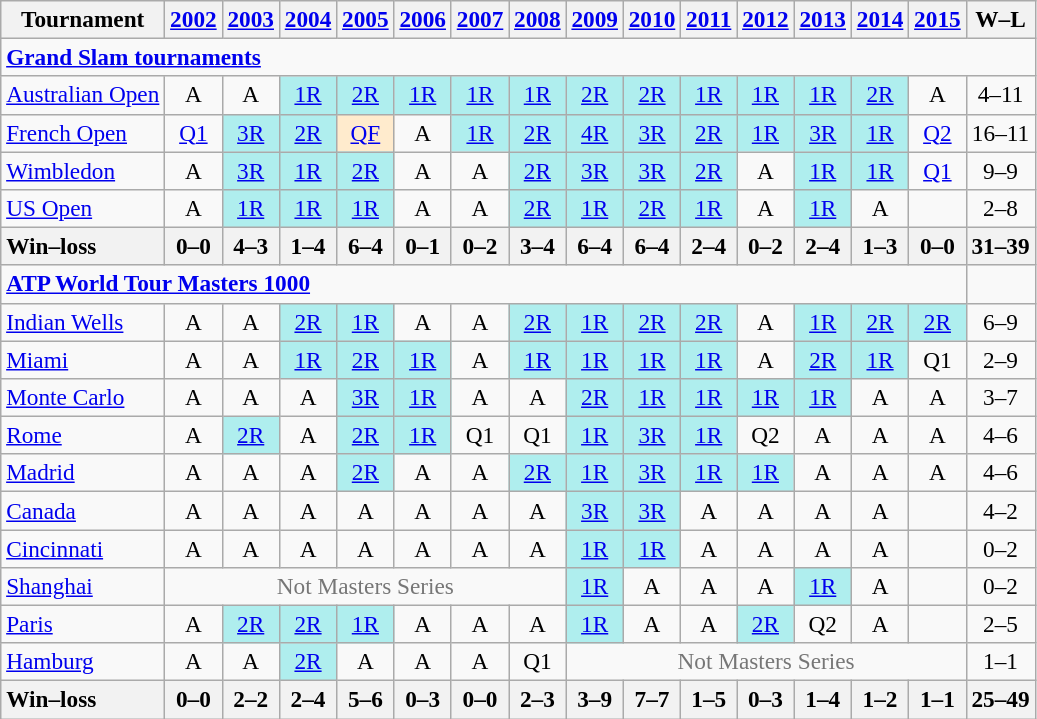<table class=wikitable style=font-size:97%;text-align:center>
<tr>
<th>Tournament</th>
<th><a href='#'>2002</a></th>
<th><a href='#'>2003</a></th>
<th><a href='#'>2004</a></th>
<th><a href='#'>2005</a></th>
<th><a href='#'>2006</a></th>
<th><a href='#'>2007</a></th>
<th><a href='#'>2008</a></th>
<th><a href='#'>2009</a></th>
<th><a href='#'>2010</a></th>
<th><a href='#'>2011</a></th>
<th><a href='#'>2012</a></th>
<th><a href='#'>2013</a></th>
<th><a href='#'>2014</a></th>
<th><a href='#'>2015</a></th>
<th>W–L</th>
</tr>
<tr>
<td colspan=16 align=left><a href='#'><strong>Grand Slam tournaments</strong></a></td>
</tr>
<tr>
<td align=left><a href='#'>Australian Open</a></td>
<td>A</td>
<td>A</td>
<td bgcolor=afeeee><a href='#'>1R</a></td>
<td bgcolor=afeeee><a href='#'>2R</a></td>
<td bgcolor=afeeee><a href='#'>1R</a></td>
<td bgcolor=afeeee><a href='#'>1R</a></td>
<td bgcolor=afeeee><a href='#'>1R</a></td>
<td bgcolor=afeeee><a href='#'>2R</a></td>
<td bgcolor=afeeee><a href='#'>2R</a></td>
<td bgcolor=afeeee><a href='#'>1R</a></td>
<td bgcolor=afeeee><a href='#'>1R</a></td>
<td bgcolor=afeeee><a href='#'>1R</a></td>
<td bgcolor=afeeee><a href='#'>2R</a></td>
<td>A</td>
<td>4–11</td>
</tr>
<tr>
<td align=left><a href='#'>French Open</a></td>
<td><a href='#'>Q1</a></td>
<td bgcolor=afeeee><a href='#'>3R</a></td>
<td bgcolor=afeeee><a href='#'>2R</a></td>
<td bgcolor=ffebcd><a href='#'>QF</a></td>
<td>A</td>
<td bgcolor=afeeee><a href='#'>1R</a></td>
<td bgcolor=afeeee><a href='#'>2R</a></td>
<td bgcolor=afeeee><a href='#'>4R</a></td>
<td bgcolor=afeeee><a href='#'>3R</a></td>
<td bgcolor=afeeee><a href='#'>2R</a></td>
<td bgcolor=afeeee><a href='#'>1R</a></td>
<td bgcolor=afeeee><a href='#'>3R</a></td>
<td bgcolor=afeeee><a href='#'>1R</a></td>
<td><a href='#'>Q2</a></td>
<td>16–11</td>
</tr>
<tr>
<td align=left><a href='#'>Wimbledon</a></td>
<td>A</td>
<td bgcolor=afeeee><a href='#'>3R</a></td>
<td bgcolor=afeeee><a href='#'>1R</a></td>
<td bgcolor=afeeee><a href='#'>2R</a></td>
<td>A</td>
<td>A</td>
<td bgcolor=afeeee><a href='#'>2R</a></td>
<td bgcolor=afeeee><a href='#'>3R</a></td>
<td bgcolor=afeeee><a href='#'>3R</a></td>
<td bgcolor=afeeee><a href='#'>2R</a></td>
<td>A</td>
<td bgcolor=afeeee><a href='#'>1R</a></td>
<td bgcolor=afeeee><a href='#'>1R</a></td>
<td><a href='#'>Q1</a></td>
<td>9–9</td>
</tr>
<tr>
<td align=left><a href='#'>US Open</a></td>
<td>A</td>
<td bgcolor=afeeee><a href='#'>1R</a></td>
<td bgcolor=afeeee><a href='#'>1R</a></td>
<td bgcolor=afeeee><a href='#'>1R</a></td>
<td>A</td>
<td>A</td>
<td bgcolor=afeeee><a href='#'>2R</a></td>
<td bgcolor=afeeee><a href='#'>1R</a></td>
<td bgcolor=afeeee><a href='#'>2R</a></td>
<td bgcolor=afeeee><a href='#'>1R</a></td>
<td>A</td>
<td bgcolor=afeeee><a href='#'>1R</a></td>
<td>A</td>
<td></td>
<td>2–8</td>
</tr>
<tr>
<th style=text-align:left>Win–loss</th>
<th>0–0</th>
<th>4–3</th>
<th>1–4</th>
<th>6–4</th>
<th>0–1</th>
<th>0–2</th>
<th>3–4</th>
<th>6–4</th>
<th>6–4</th>
<th>2–4</th>
<th>0–2</th>
<th>2–4</th>
<th>1–3</th>
<th>0–0</th>
<th>31–39</th>
</tr>
<tr>
<td colspan=15 align=left><strong><a href='#'>ATP World Tour Masters 1000</a></strong></td>
</tr>
<tr>
<td align=left><a href='#'>Indian Wells</a></td>
<td>A</td>
<td>A</td>
<td bgcolor=afeeee><a href='#'>2R</a></td>
<td bgcolor=afeeee><a href='#'>1R</a></td>
<td>A</td>
<td>A</td>
<td bgcolor=afeeee><a href='#'>2R</a></td>
<td bgcolor=afeeee><a href='#'>1R</a></td>
<td bgcolor=afeeee><a href='#'>2R</a></td>
<td bgcolor=afeeee><a href='#'>2R</a></td>
<td>A</td>
<td bgcolor=afeeee><a href='#'>1R</a></td>
<td bgcolor=afeeee><a href='#'>2R</a></td>
<td bgcolor=afeeee><a href='#'>2R</a></td>
<td>6–9</td>
</tr>
<tr>
<td align=left><a href='#'>Miami</a></td>
<td>A</td>
<td>A</td>
<td bgcolor=afeeee><a href='#'>1R</a></td>
<td bgcolor=afeeee><a href='#'>2R</a></td>
<td bgcolor=afeeee><a href='#'>1R</a></td>
<td>A</td>
<td bgcolor=afeeee><a href='#'>1R</a></td>
<td bgcolor=afeeee><a href='#'>1R</a></td>
<td bgcolor=afeeee><a href='#'>1R</a></td>
<td bgcolor=afeeee><a href='#'>1R</a></td>
<td>A</td>
<td bgcolor=afeeee><a href='#'>2R</a></td>
<td bgcolor=afeeee><a href='#'>1R</a></td>
<td>Q1</td>
<td>2–9</td>
</tr>
<tr>
<td align=left><a href='#'>Monte Carlo</a></td>
<td>A</td>
<td>A</td>
<td>A</td>
<td bgcolor=afeeee><a href='#'>3R</a></td>
<td bgcolor=afeeee><a href='#'>1R</a></td>
<td>A</td>
<td>A</td>
<td bgcolor=afeeee><a href='#'>2R</a></td>
<td bgcolor=afeeee><a href='#'>1R</a></td>
<td bgcolor=afeeee><a href='#'>1R</a></td>
<td bgcolor=afeeee><a href='#'>1R</a></td>
<td bgcolor=afeeee><a href='#'>1R</a></td>
<td>A</td>
<td>A</td>
<td>3–7</td>
</tr>
<tr>
<td align=left><a href='#'>Rome</a></td>
<td>A</td>
<td bgcolor=afeeee><a href='#'>2R</a></td>
<td>A</td>
<td bgcolor=afeeee><a href='#'>2R</a></td>
<td bgcolor=afeeee><a href='#'>1R</a></td>
<td>Q1</td>
<td>Q1</td>
<td bgcolor=afeeee><a href='#'>1R</a></td>
<td bgcolor=afeeee><a href='#'>3R</a></td>
<td bgcolor=afeeee><a href='#'>1R</a></td>
<td>Q2</td>
<td>A</td>
<td>A</td>
<td>A</td>
<td>4–6</td>
</tr>
<tr>
<td align=left><a href='#'>Madrid</a></td>
<td>A</td>
<td>A</td>
<td>A</td>
<td bgcolor=afeeee><a href='#'>2R</a></td>
<td>A</td>
<td>A</td>
<td bgcolor=afeeee><a href='#'>2R</a></td>
<td bgcolor=afeeee><a href='#'>1R</a></td>
<td bgcolor=afeeee><a href='#'>3R</a></td>
<td bgcolor=afeeee><a href='#'>1R</a></td>
<td bgcolor=afeeee><a href='#'>1R</a></td>
<td>A</td>
<td>A</td>
<td>A</td>
<td>4–6</td>
</tr>
<tr>
<td align=left><a href='#'>Canada</a></td>
<td>A</td>
<td>A</td>
<td>A</td>
<td>A</td>
<td>A</td>
<td>A</td>
<td>A</td>
<td bgcolor=afeeee><a href='#'>3R</a></td>
<td bgcolor=afeeee><a href='#'>3R</a></td>
<td>A</td>
<td>A</td>
<td>A</td>
<td>A</td>
<td></td>
<td>4–2</td>
</tr>
<tr>
<td align=left><a href='#'>Cincinnati</a></td>
<td>A</td>
<td>A</td>
<td>A</td>
<td>A</td>
<td>A</td>
<td>A</td>
<td>A</td>
<td bgcolor=afeeee><a href='#'>1R</a></td>
<td bgcolor=afeeee><a href='#'>1R</a></td>
<td>A</td>
<td>A</td>
<td>A</td>
<td>A</td>
<td></td>
<td>0–2</td>
</tr>
<tr>
<td align=left><a href='#'>Shanghai</a></td>
<td colspan=7 style=color:#767676>Not Masters Series</td>
<td bgcolor=afeeee><a href='#'>1R</a></td>
<td>A</td>
<td>A</td>
<td>A</td>
<td bgcolor=afeeee><a href='#'>1R</a></td>
<td>A</td>
<td></td>
<td>0–2</td>
</tr>
<tr>
<td align=left><a href='#'>Paris</a></td>
<td>A</td>
<td bgcolor=afeeee><a href='#'>2R</a></td>
<td bgcolor=afeeee><a href='#'>2R</a></td>
<td bgcolor=afeeee><a href='#'>1R</a></td>
<td>A</td>
<td>A</td>
<td>A</td>
<td bgcolor=afeeee><a href='#'>1R</a></td>
<td>A</td>
<td>A</td>
<td bgcolor=afeeee><a href='#'>2R</a></td>
<td>Q2</td>
<td>A</td>
<td></td>
<td>2–5</td>
</tr>
<tr>
<td align=left><a href='#'>Hamburg</a></td>
<td>A</td>
<td>A</td>
<td bgcolor=afeeee><a href='#'>2R</a></td>
<td>A</td>
<td>A</td>
<td>A</td>
<td>Q1</td>
<td colspan=7 style=color:#767676>Not Masters Series</td>
<td>1–1</td>
</tr>
<tr>
<th style=text-align:left>Win–loss</th>
<th>0–0</th>
<th>2–2</th>
<th>2–4</th>
<th>5–6</th>
<th>0–3</th>
<th>0–0</th>
<th>2–3</th>
<th>3–9</th>
<th>7–7</th>
<th>1–5</th>
<th>0–3</th>
<th>1–4</th>
<th>1–2</th>
<th>1–1</th>
<th>25–49</th>
</tr>
</table>
